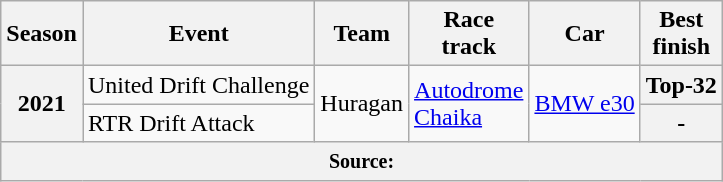<table class="wikitable">
<tr>
<th>Season</th>
<th>Event</th>
<th>Team</th>
<th>Race<br>track</th>
<th>Car</th>
<th>Best<br>finish</th>
</tr>
<tr>
<th rowspan="2"><strong>2021</strong></th>
<td>United Drift Challenge</td>
<td rowspan="2">Huragan</td>
<td rowspan="2"><a href='#'>Autodrome</a><br><a href='#'>Chaika</a></td>
<td rowspan="2"><a href='#'>BMW e30</a></td>
<th>Top-32</th>
</tr>
<tr>
<td>RTR Drift Attack</td>
<th>-</th>
</tr>
<tr>
<th colspan="6"><small>Source:</small></th>
</tr>
</table>
